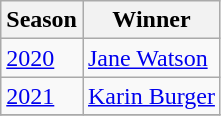<table class="wikitable collapsible">
<tr>
<th>Season</th>
<th>Winner</th>
</tr>
<tr>
<td><a href='#'>2020</a></td>
<td><a href='#'>Jane Watson</a></td>
</tr>
<tr>
<td><a href='#'>2021</a></td>
<td><a href='#'>Karin Burger</a></td>
</tr>
<tr>
</tr>
</table>
